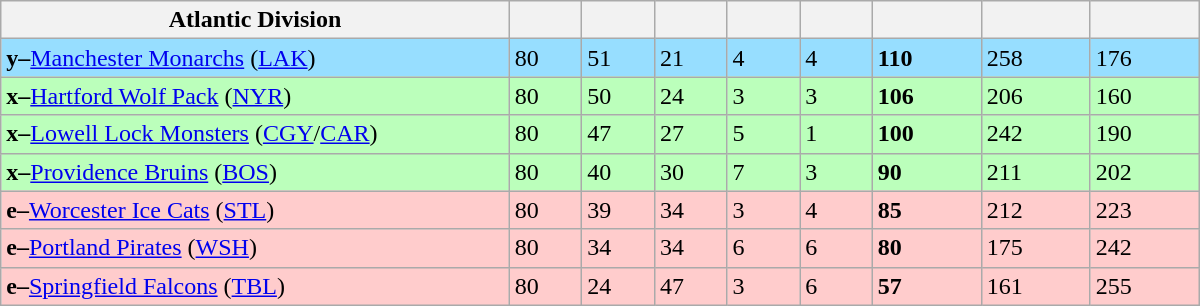<table class="wikitable" style="width:50em">
<tr>
<th width="35%">Atlantic Division</th>
<th width="5%"></th>
<th width="5%"></th>
<th width="5%"></th>
<th width="5%"></th>
<th width="5%"></th>
<th width="7.5%"></th>
<th width="7.5%"></th>
<th width="7.5%"></th>
</tr>
<tr bgcolor="#97DEFF">
<td><strong>y–</strong><a href='#'>Manchester Monarchs</a> (<a href='#'>LAK</a>)</td>
<td>80</td>
<td>51</td>
<td>21</td>
<td>4</td>
<td>4</td>
<td><strong>110</strong></td>
<td>258</td>
<td>176</td>
</tr>
<tr bgcolor="#bbffbb">
<td><strong>x–</strong><a href='#'>Hartford Wolf Pack</a> (<a href='#'>NYR</a>)</td>
<td>80</td>
<td>50</td>
<td>24</td>
<td>3</td>
<td>3</td>
<td><strong>106</strong></td>
<td>206</td>
<td>160</td>
</tr>
<tr bgcolor="#bbffbb">
<td><strong>x–</strong><a href='#'>Lowell Lock Monsters</a> (<a href='#'>CGY</a>/<a href='#'>CAR</a>)</td>
<td>80</td>
<td>47</td>
<td>27</td>
<td>5</td>
<td>1</td>
<td><strong>100</strong></td>
<td>242</td>
<td>190</td>
</tr>
<tr bgcolor="#bbffbb">
<td><strong>x–</strong><a href='#'>Providence Bruins</a> (<a href='#'>BOS</a>)</td>
<td>80</td>
<td>40</td>
<td>30</td>
<td>7</td>
<td>3</td>
<td><strong>90</strong></td>
<td>211</td>
<td>202</td>
</tr>
<tr bgcolor="#ffcccc">
<td><strong>e–</strong><a href='#'>Worcester Ice Cats</a> (<a href='#'>STL</a>)</td>
<td>80</td>
<td>39</td>
<td>34</td>
<td>3</td>
<td>4</td>
<td><strong>85</strong></td>
<td>212</td>
<td>223</td>
</tr>
<tr bgcolor="#ffcccc">
<td><strong>e–</strong><a href='#'>Portland Pirates</a> (<a href='#'>WSH</a>)</td>
<td>80</td>
<td>34</td>
<td>34</td>
<td>6</td>
<td>6</td>
<td><strong>80</strong></td>
<td>175</td>
<td>242</td>
</tr>
<tr bgcolor="#ffcccc">
<td><strong>e–</strong><a href='#'>Springfield Falcons</a> (<a href='#'>TBL</a>)</td>
<td>80</td>
<td>24</td>
<td>47</td>
<td>3</td>
<td>6</td>
<td><strong>57</strong></td>
<td>161</td>
<td>255</td>
</tr>
</table>
